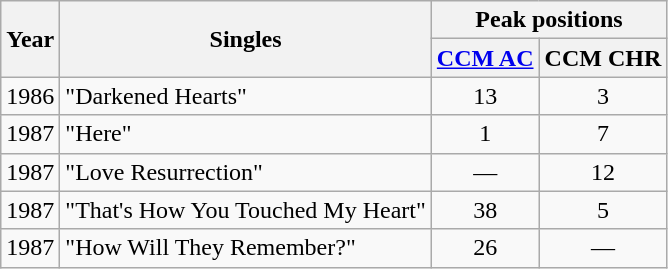<table class="wikitable">
<tr>
<th rowspan="2">Year</th>
<th rowspan="2">Singles</th>
<th colspan="2">Peak positions</th>
</tr>
<tr>
<th><a href='#'>CCM AC</a><br></th>
<th>CCM CHR<br></th>
</tr>
<tr>
<td>1986</td>
<td>"Darkened Hearts"</td>
<td align="center">13</td>
<td align="center">3</td>
</tr>
<tr>
<td>1987</td>
<td>"Here"</td>
<td align="center">1</td>
<td align="center">7</td>
</tr>
<tr>
<td>1987</td>
<td>"Love Resurrection"</td>
<td align="center">—</td>
<td align="center">12</td>
</tr>
<tr>
<td>1987</td>
<td>"That's How You Touched My Heart"</td>
<td align="center">38</td>
<td align="center">5</td>
</tr>
<tr>
<td>1987</td>
<td>"How Will They Remember?"</td>
<td align="center">26</td>
<td align="center">—</td>
</tr>
</table>
